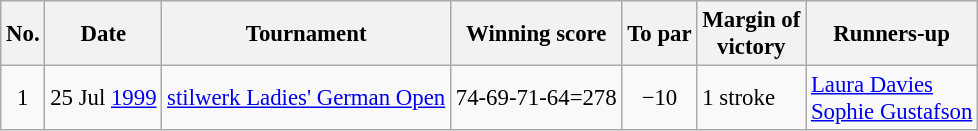<table class="wikitable " style="font-size:95%;">
<tr>
<th>No.</th>
<th>Date</th>
<th>Tournament</th>
<th>Winning score</th>
<th>To par</th>
<th>Margin of<br>victory</th>
<th>Runners-up</th>
</tr>
<tr>
<td align=center>1</td>
<td>25 Jul <a href='#'>1999</a></td>
<td><a href='#'>stilwerk Ladies' German Open</a></td>
<td>74-69-71-64=278</td>
<td align=center>−10</td>
<td>1 stroke</td>
<td><a href='#'>Laura Davies</a><br> <a href='#'>Sophie Gustafson</a></td>
</tr>
</table>
